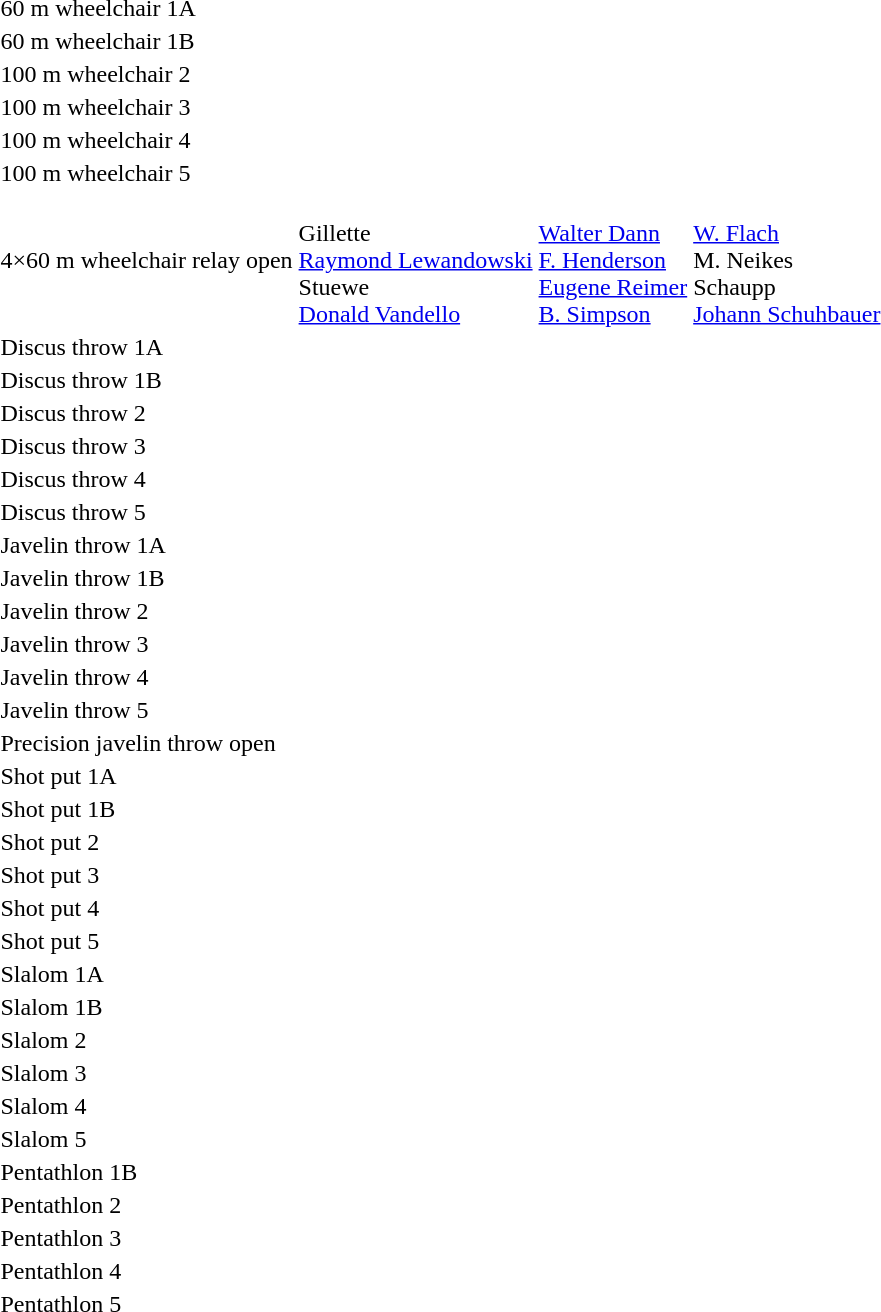<table>
<tr>
<td>60 m wheelchair 1A<br></td>
<td></td>
<td></td>
<td></td>
</tr>
<tr>
<td>60 m wheelchair 1B<br></td>
<td></td>
<td></td>
<td></td>
</tr>
<tr>
<td>100 m wheelchair 2<br></td>
<td></td>
<td></td>
<td></td>
</tr>
<tr>
<td>100 m wheelchair 3<br></td>
<td></td>
<td></td>
<td></td>
</tr>
<tr>
<td>100 m wheelchair 4<br></td>
<td></td>
<td></td>
<td></td>
</tr>
<tr>
<td>100 m wheelchair 5<br></td>
<td></td>
<td></td>
<td></td>
</tr>
<tr>
<td>4×60 m wheelchair relay open<br></td>
<td valign=top> <br> Gillette <br> <a href='#'>Raymond Lewandowski</a> <br> Stuewe <br> <a href='#'>Donald Vandello</a></td>
<td valign=top> <br> <a href='#'>Walter Dann</a> <br> <a href='#'>F. Henderson</a> <br> <a href='#'>Eugene Reimer</a> <br> <a href='#'>B. Simpson</a></td>
<td valign=top> <br> <a href='#'>W. Flach</a> <br> M. Neikes <br> Schaupp <br> <a href='#'>Johann Schuhbauer</a></td>
</tr>
<tr>
<td>Discus throw 1A<br></td>
<td></td>
<td></td>
<td></td>
</tr>
<tr>
<td>Discus throw 1B<br></td>
<td></td>
<td></td>
<td></td>
</tr>
<tr>
<td>Discus throw 2<br></td>
<td></td>
<td></td>
<td></td>
</tr>
<tr>
<td>Discus throw 3<br></td>
<td></td>
<td></td>
<td></td>
</tr>
<tr>
<td>Discus throw 4<br></td>
<td></td>
<td></td>
<td></td>
</tr>
<tr>
<td>Discus throw 5<br></td>
<td></td>
<td></td>
<td></td>
</tr>
<tr>
<td>Javelin throw 1A<br></td>
<td></td>
<td></td>
<td></td>
</tr>
<tr>
<td>Javelin throw 1B<br></td>
<td></td>
<td></td>
<td></td>
</tr>
<tr>
<td>Javelin throw 2<br></td>
<td></td>
<td></td>
<td></td>
</tr>
<tr>
<td>Javelin throw 3<br></td>
<td></td>
<td></td>
<td></td>
</tr>
<tr>
<td>Javelin throw 4<br></td>
<td></td>
<td></td>
<td></td>
</tr>
<tr>
<td>Javelin throw 5<br></td>
<td></td>
<td></td>
<td></td>
</tr>
<tr>
<td>Precision javelin throw open<br></td>
<td></td>
<td></td>
<td></td>
</tr>
<tr>
<td>Shot put 1A<br></td>
<td></td>
<td></td>
<td></td>
</tr>
<tr>
<td>Shot put 1B<br></td>
<td></td>
<td></td>
<td></td>
</tr>
<tr>
<td>Shot put 2<br></td>
<td></td>
<td></td>
<td></td>
</tr>
<tr>
<td>Shot put 3<br></td>
<td></td>
<td></td>
<td></td>
</tr>
<tr>
<td>Shot put 4<br></td>
<td></td>
<td></td>
<td></td>
</tr>
<tr>
<td>Shot put 5<br></td>
<td></td>
<td></td>
<td></td>
</tr>
<tr>
<td>Slalom 1A<br></td>
<td></td>
<td></td>
<td></td>
</tr>
<tr>
<td>Slalom 1B<br></td>
<td></td>
<td></td>
<td></td>
</tr>
<tr>
<td rowspan="2">Slalom 2<br></td>
<td rowspan="2"></td>
<td></td>
<td rowspan="2"></td>
</tr>
<tr>
<td></td>
</tr>
<tr>
<td>Slalom 3<br></td>
<td></td>
<td></td>
<td></td>
</tr>
<tr>
<td>Slalom 4<br></td>
<td></td>
<td></td>
<td></td>
</tr>
<tr>
<td>Slalom 5<br></td>
<td></td>
<td></td>
<td></td>
</tr>
<tr>
<td>Pentathlon 1B<br></td>
<td></td>
<td></td>
<td></td>
</tr>
<tr>
<td>Pentathlon 2<br></td>
<td></td>
<td></td>
<td></td>
</tr>
<tr>
<td>Pentathlon 3<br></td>
<td></td>
<td></td>
<td></td>
</tr>
<tr>
<td>Pentathlon 4<br></td>
<td></td>
<td></td>
<td></td>
</tr>
<tr>
<td>Pentathlon 5<br></td>
<td></td>
<td></td>
<td></td>
</tr>
</table>
